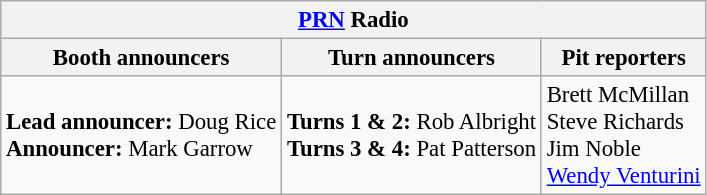<table class="wikitable" style="font-size: 95%;">
<tr>
<th colspan="3"><a href='#'>PRN</a> Radio</th>
</tr>
<tr>
<th>Booth announcers</th>
<th>Turn announcers</th>
<th>Pit reporters</th>
</tr>
<tr>
<td><strong>Lead announcer:</strong> Doug Rice<br><strong>Announcer:</strong> Mark Garrow</td>
<td><strong>Turns 1 & 2:</strong> Rob Albright<br><strong>Turns 3 & 4:</strong> Pat Patterson</td>
<td>Brett McMillan<br>Steve Richards<br>Jim Noble<br><a href='#'>Wendy Venturini</a></td>
</tr>
</table>
